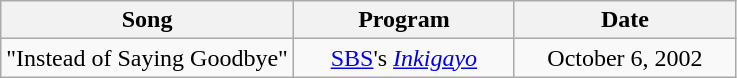<table class="wikitable plainrowheaders" style="text-align:center">
<tr>
<th>Song</th>
<th width="140">Program</th>
<th width="140">Date</th>
</tr>
<tr>
<td>"Instead of Saying Goodbye"</td>
<td><a href='#'>SBS</a>'s <em><a href='#'>Inkigayo</a></em></td>
<td>October 6, 2002</td>
</tr>
</table>
